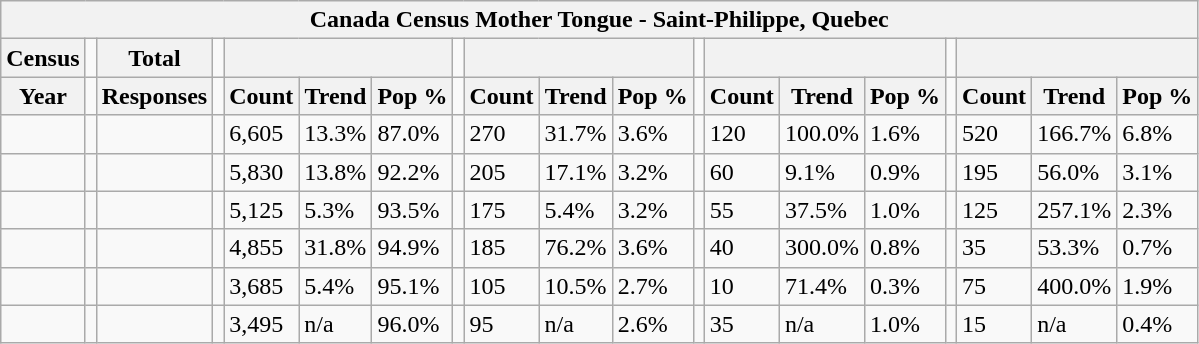<table class="wikitable">
<tr>
<th colspan="19">Canada Census Mother Tongue - Saint-Philippe, Quebec</th>
</tr>
<tr>
<th>Census</th>
<td></td>
<th>Total</th>
<td colspan="1"></td>
<th colspan="3"></th>
<td colspan="1"></td>
<th colspan="3"></th>
<td colspan="1"></td>
<th colspan="3"></th>
<td colspan="1"></td>
<th colspan="3"></th>
</tr>
<tr>
<th>Year</th>
<td></td>
<th>Responses</th>
<td></td>
<th>Count</th>
<th>Trend</th>
<th>Pop %</th>
<td></td>
<th>Count</th>
<th>Trend</th>
<th>Pop %</th>
<td></td>
<th>Count</th>
<th>Trend</th>
<th>Pop %</th>
<td></td>
<th>Count</th>
<th>Trend</th>
<th>Pop %</th>
</tr>
<tr>
<td></td>
<td></td>
<td></td>
<td></td>
<td>6,605</td>
<td> 13.3%</td>
<td>87.0%</td>
<td></td>
<td>270</td>
<td> 31.7%</td>
<td>3.6%</td>
<td></td>
<td>120</td>
<td> 100.0%</td>
<td>1.6%</td>
<td></td>
<td>520</td>
<td> 166.7%</td>
<td>6.8%</td>
</tr>
<tr>
<td></td>
<td></td>
<td></td>
<td></td>
<td>5,830</td>
<td> 13.8%</td>
<td>92.2%</td>
<td></td>
<td>205</td>
<td> 17.1%</td>
<td>3.2%</td>
<td></td>
<td>60</td>
<td> 9.1%</td>
<td>0.9%</td>
<td></td>
<td>195</td>
<td> 56.0%</td>
<td>3.1%</td>
</tr>
<tr>
<td></td>
<td></td>
<td></td>
<td></td>
<td>5,125</td>
<td> 5.3%</td>
<td>93.5%</td>
<td></td>
<td>175</td>
<td> 5.4%</td>
<td>3.2%</td>
<td></td>
<td>55</td>
<td> 37.5%</td>
<td>1.0%</td>
<td></td>
<td>125</td>
<td> 257.1%</td>
<td>2.3%</td>
</tr>
<tr>
<td></td>
<td></td>
<td></td>
<td></td>
<td>4,855</td>
<td> 31.8%</td>
<td>94.9%</td>
<td></td>
<td>185</td>
<td> 76.2%</td>
<td>3.6%</td>
<td></td>
<td>40</td>
<td> 300.0%</td>
<td>0.8%</td>
<td></td>
<td>35</td>
<td> 53.3%</td>
<td>0.7%</td>
</tr>
<tr>
<td></td>
<td></td>
<td></td>
<td></td>
<td>3,685</td>
<td> 5.4%</td>
<td>95.1%</td>
<td></td>
<td>105</td>
<td> 10.5%</td>
<td>2.7%</td>
<td></td>
<td>10</td>
<td> 71.4%</td>
<td>0.3%</td>
<td></td>
<td>75</td>
<td> 400.0%</td>
<td>1.9%</td>
</tr>
<tr>
<td></td>
<td></td>
<td></td>
<td></td>
<td>3,495</td>
<td>n/a</td>
<td>96.0%</td>
<td></td>
<td>95</td>
<td>n/a</td>
<td>2.6%</td>
<td></td>
<td>35</td>
<td>n/a</td>
<td>1.0%</td>
<td></td>
<td>15</td>
<td>n/a</td>
<td>0.4%</td>
</tr>
</table>
